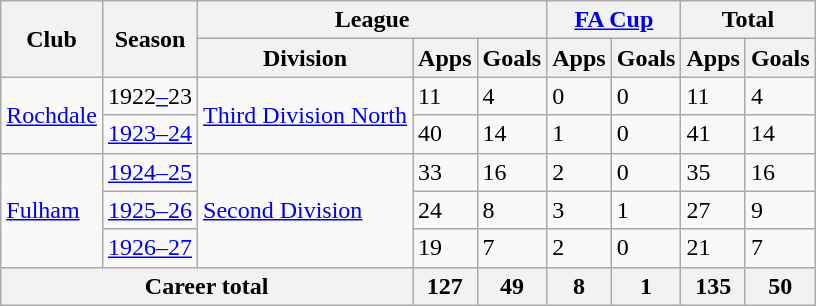<table class="wikitable">
<tr>
<th rowspan="2">Club</th>
<th rowspan="2">Season</th>
<th colspan="3">League</th>
<th colspan="2"><a href='#'>FA Cup</a></th>
<th colspan="2">Total</th>
</tr>
<tr>
<th>Division</th>
<th>Apps</th>
<th>Goals</th>
<th>Apps</th>
<th>Goals</th>
<th>Apps</th>
<th>Goals</th>
</tr>
<tr>
<td rowspan="2"><a href='#'>Rochdale</a></td>
<td>1922<a href='#'>–</a>23</td>
<td rowspan="2"><a href='#'>Third Division North</a></td>
<td>11</td>
<td>4</td>
<td>0</td>
<td>0</td>
<td>11</td>
<td>4</td>
</tr>
<tr>
<td><a href='#'>1923–24</a></td>
<td>40</td>
<td>14</td>
<td>1</td>
<td>0</td>
<td>41</td>
<td>14</td>
</tr>
<tr>
<td rowspan="3"><a href='#'>Fulham</a></td>
<td><a href='#'>1924–25</a></td>
<td rowspan="3"><a href='#'>Second Division</a></td>
<td>33</td>
<td>16</td>
<td>2</td>
<td>0</td>
<td>35</td>
<td>16</td>
</tr>
<tr>
<td><a href='#'>1925–26</a></td>
<td>24</td>
<td>8</td>
<td>3</td>
<td>1</td>
<td>27</td>
<td>9</td>
</tr>
<tr>
<td><a href='#'>1926–27</a></td>
<td>19</td>
<td>7</td>
<td>2</td>
<td>0</td>
<td>21</td>
<td>7</td>
</tr>
<tr>
<th colspan="3">Career total</th>
<th>127</th>
<th>49</th>
<th>8</th>
<th>1</th>
<th>135</th>
<th>50</th>
</tr>
</table>
